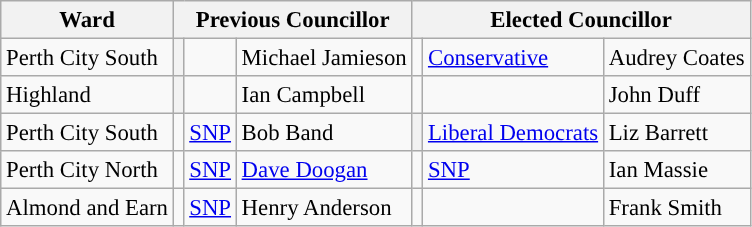<table class="wikitable sortable" style="font-size: 95%;">
<tr>
<th>Ward</th>
<th colspan="3">Previous Councillor</th>
<th colspan="3">Elected Councillor</th>
</tr>
<tr>
<td>Perth City South</td>
<th style="background-color: "></th>
<td></td>
<td data-sort-value="Lumsden, Douglas">Michael Jamieson</td>
<td style="background-color: "></td>
<td><a href='#'>Conservative</a></td>
<td data-sort-value="Flynn, Stephen">Audrey Coates</td>
</tr>
<tr>
<td>Highland</td>
<th style="background-color: "></th>
<td></td>
<td data-sort-value="Fleet, Natalie">Ian Campbell</td>
<td style="background-color: "></td>
<td></td>
<td data-sort-value="Anderson, Lee">John Duff</td>
</tr>
<tr>
<td>Perth City South</td>
<td style="background-color: "></td>
<td><a href='#'>SNP</a></td>
<td data-sort-value="Dowey, Martin">Bob Band</td>
<th style="background-color: "></th>
<td><a href='#'>Liberal Democrats</a></td>
<td data-sort-value="Dorans, Allan">Liz Barrett</td>
</tr>
<tr>
<td>Perth City North</td>
<td style="background-color: "></td>
<td><a href='#'>SNP</a></td>
<td data-sort-value="Altree, Chris"><a href='#'>Dave Doogan</a></td>
<td style="background-color: "></td>
<td><a href='#'>SNP</a></td>
<td data-sort-value="Fell, Simon">Ian Massie</td>
</tr>
<tr>
<td>Almond and Earn</td>
<td style="background-color: "></td>
<td><a href='#'>SNP</a></td>
<td data-sort-value="Morrison Keir">Henry Anderson</td>
<td style="background-color: "></td>
<td></td>
<td data-sort-value="Clarke-Smith, Brendan">Frank Smith</td>
</tr>
</table>
